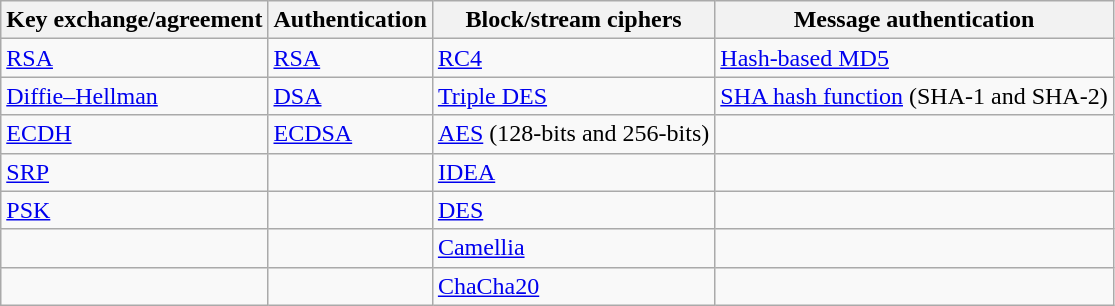<table class="wikitable">
<tr>
<th>Key exchange/agreement</th>
<th>Authentication</th>
<th>Block/stream ciphers</th>
<th>Message authentication</th>
</tr>
<tr>
<td><a href='#'>RSA</a></td>
<td><a href='#'>RSA</a></td>
<td><a href='#'>RC4</a></td>
<td><a href='#'>Hash-based MD5</a></td>
</tr>
<tr>
<td><a href='#'>Diffie–Hellman</a></td>
<td><a href='#'>DSA</a></td>
<td><a href='#'>Triple DES</a></td>
<td><a href='#'>SHA hash function</a> (SHA-1 and SHA-2)</td>
</tr>
<tr>
<td><a href='#'>ECDH</a></td>
<td><a href='#'>ECDSA</a></td>
<td><a href='#'>AES</a> (128-bits and 256-bits)</td>
<td></td>
</tr>
<tr>
<td><a href='#'>SRP</a></td>
<td></td>
<td><a href='#'>IDEA</a></td>
<td></td>
</tr>
<tr>
<td><a href='#'>PSK</a></td>
<td></td>
<td><a href='#'>DES</a></td>
<td></td>
</tr>
<tr>
<td></td>
<td></td>
<td><a href='#'>Camellia</a></td>
<td></td>
</tr>
<tr>
<td></td>
<td></td>
<td><a href='#'>ChaCha20</a></td>
<td></td>
</tr>
</table>
